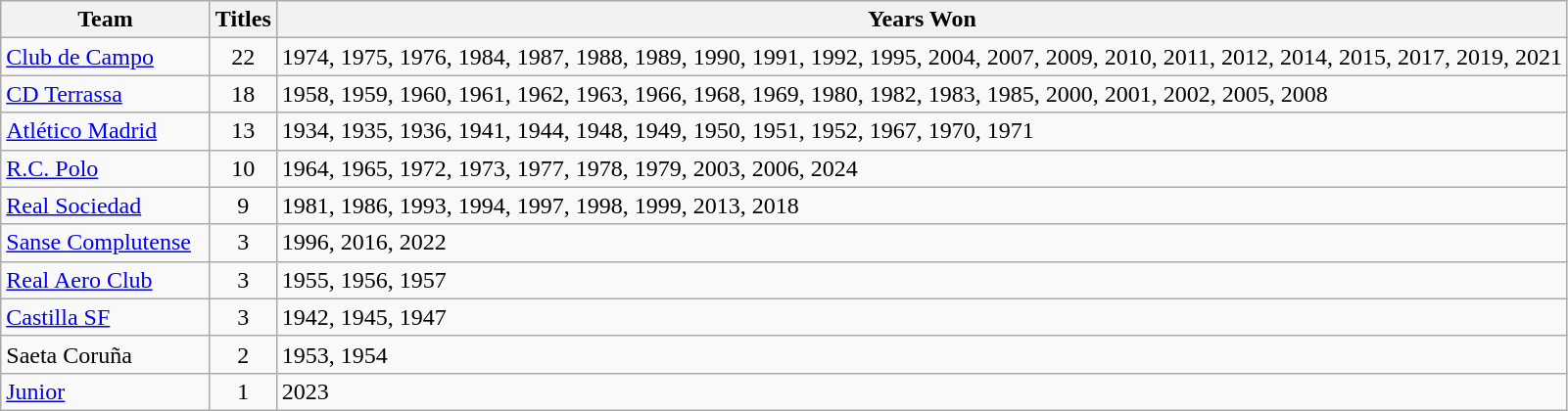<table class="wikitable sortable">
<tr>
<th width="135">Team</th>
<th>Titles</th>
<th>Years Won</th>
</tr>
<tr>
<td><a href='#'>Club de Campo</a></td>
<td align=center>22</td>
<td>1974, 1975, 1976, 1984, 1987, 1988, 1989, 1990, 1991, 1992, 1995, 2004, 2007, 2009, 2010, 2011, 2012, 2014, 2015, 2017, 2019, 2021</td>
</tr>
<tr>
<td><a href='#'>CD Terrassa</a></td>
<td align=center>18</td>
<td>1958, 1959, 1960, 1961, 1962, 1963, 1966, 1968, 1969, 1980, 1982, 1983, 1985, 2000, 2001, 2002, 2005, 2008</td>
</tr>
<tr>
<td><a href='#'>Atlético Madrid</a></td>
<td align=center>13</td>
<td>1934, 1935, 1936, 1941, 1944, 1948, 1949, 1950, 1951, 1952, 1967, 1970, 1971</td>
</tr>
<tr>
<td><a href='#'>R.C. Polo</a></td>
<td align=center>10</td>
<td>1964, 1965, 1972, 1973, 1977, 1978, 1979, 2003, 2006, 2024</td>
</tr>
<tr>
<td><a href='#'>Real Sociedad</a></td>
<td align=center>9</td>
<td>1981, 1986, 1993, 1994, 1997, 1998, 1999, 2013, 2018</td>
</tr>
<tr>
<td><a href='#'>Sanse Complutense</a></td>
<td align=center>3</td>
<td>1996, 2016, 2022</td>
</tr>
<tr>
<td><a href='#'>Real Aero Club</a></td>
<td align=center>3</td>
<td>1955, 1956, 1957</td>
</tr>
<tr>
<td><a href='#'>Castilla SF</a></td>
<td align=center>3</td>
<td>1942, 1945, 1947</td>
</tr>
<tr>
<td>Saeta Coruña</td>
<td align=center>2</td>
<td>1953, 1954</td>
</tr>
<tr>
<td><a href='#'>Junior</a></td>
<td align=center>1</td>
<td>2023</td>
</tr>
</table>
